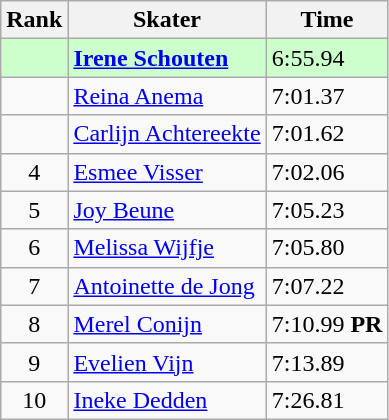<table class="wikitable">
<tr>
<th>Rank</th>
<th>Skater</th>
<th>Time</th>
</tr>
<tr bgcolor=ccffcc>
<td style="text-align:center"></td>
<td><strong><a href='#'>Irene Schouten</a></strong></td>
<td>6:55.94</td>
</tr>
<tr>
<td style="text-align:center"></td>
<td><a href='#'>Reina Anema</a></td>
<td>7:01.37</td>
</tr>
<tr>
<td style="text-align:center"></td>
<td><a href='#'>Carlijn Achtereekte</a></td>
<td>7:01.62</td>
</tr>
<tr>
<td style="text-align:center">4</td>
<td><a href='#'>Esmee Visser</a></td>
<td>7:02.06</td>
</tr>
<tr>
<td style="text-align:center">5</td>
<td><a href='#'>Joy Beune</a></td>
<td>7:05.23</td>
</tr>
<tr>
<td style="text-align:center">6</td>
<td><a href='#'>Melissa Wijfje</a></td>
<td>7:05.80</td>
</tr>
<tr>
<td style="text-align:center">7</td>
<td><a href='#'>Antoinette de Jong</a></td>
<td>7:07.22</td>
</tr>
<tr>
<td style="text-align:center">8</td>
<td><a href='#'>Merel Conijn</a></td>
<td>7:10.99 <strong>PR</strong></td>
</tr>
<tr>
<td style="text-align:center">9</td>
<td><a href='#'>Evelien Vijn</a></td>
<td>7:13.89</td>
</tr>
<tr>
<td style="text-align:center">10</td>
<td><a href='#'>Ineke Dedden</a></td>
<td>7:26.81</td>
</tr>
</table>
